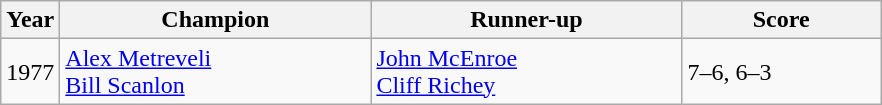<table class="wikitable">
<tr>
<th>Year</th>
<th width="200">Champion</th>
<th width="200">Runner-up</th>
<th width="125">Score</th>
</tr>
<tr>
<td>1977</td>
<td> <a href='#'>Alex Metreveli</a><br> <a href='#'>Bill Scanlon</a></td>
<td> <a href='#'>John McEnroe</a><br> <a href='#'>Cliff Richey</a></td>
<td>7–6, 6–3</td>
</tr>
</table>
